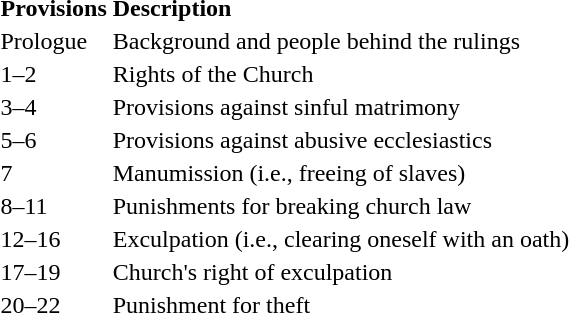<table class="table">
<tr>
<td width="17%"><strong>Provisions</strong></td>
<td width="83%"><strong>Description</strong></td>
</tr>
<tr>
<td>Prologue</td>
<td>Background and people behind the rulings</td>
</tr>
<tr>
<td>1–2</td>
<td>Rights of the Church</td>
</tr>
<tr>
<td>3–4</td>
<td>Provisions against sinful matrimony</td>
</tr>
<tr>
<td>5–6</td>
<td>Provisions against abusive ecclesiastics</td>
</tr>
<tr>
<td>7</td>
<td>Manumission (i.e., freeing of slaves)</td>
</tr>
<tr>
<td>8–11</td>
<td>Punishments for breaking church law</td>
</tr>
<tr>
<td>12–16</td>
<td>Exculpation (i.e., clearing oneself with an oath)</td>
</tr>
<tr>
<td>17–19</td>
<td>Church's right of exculpation</td>
</tr>
<tr>
<td>20–22</td>
<td>Punishment for theft</td>
</tr>
</table>
